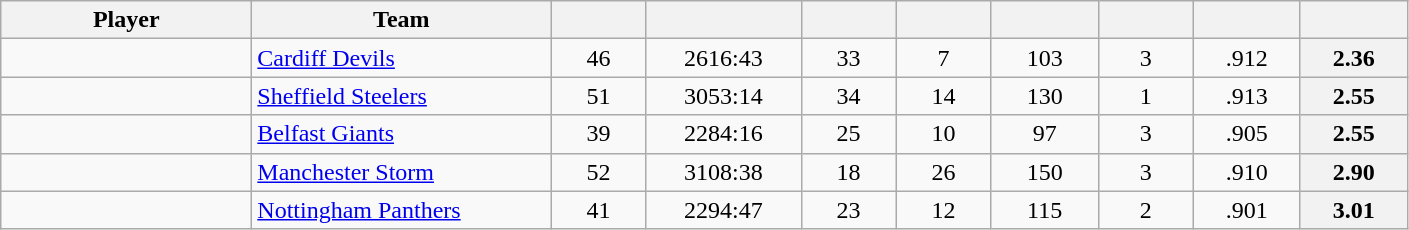<table class="wikitable sortable">
<tr>
<th style="width: 10em;">Player</th>
<th style="width: 12em;">Team</th>
<th style="width: 3.5em;"></th>
<th style="width: 6em;"></th>
<th style="width: 3.5em;"></th>
<th style="width: 3.5em;"></th>
<th style="width: 4em;"></th>
<th style="width: 3.5em;"></th>
<th style="width: 4em;"></th>
<th style="width: 4em;"></th>
</tr>
<tr style="text-align:center;">
<td style="text-align:left;"></td>
<td style="text-align:left;"><a href='#'>Cardiff Devils</a></td>
<td>46</td>
<td>2616:43</td>
<td>33</td>
<td>7</td>
<td>103</td>
<td>3</td>
<td>.912</td>
<th>2.36</th>
</tr>
<tr style="text-align:center;">
<td style="text-align:left;"></td>
<td style="text-align:left;"><a href='#'>Sheffield Steelers</a></td>
<td>51</td>
<td>3053:14</td>
<td>34</td>
<td>14</td>
<td>130</td>
<td>1</td>
<td>.913</td>
<th>2.55</th>
</tr>
<tr style="text-align:center;">
<td style="text-align:left;"></td>
<td style="text-align:left;"><a href='#'>Belfast Giants</a></td>
<td>39</td>
<td>2284:16</td>
<td>25</td>
<td>10</td>
<td>97</td>
<td>3</td>
<td>.905</td>
<th>2.55</th>
</tr>
<tr style="text-align:center;">
<td style="text-align:left;"></td>
<td style="text-align:left;"><a href='#'>Manchester Storm</a></td>
<td>52</td>
<td>3108:38</td>
<td>18</td>
<td>26</td>
<td>150</td>
<td>3</td>
<td>.910</td>
<th>2.90</th>
</tr>
<tr style="text-align:center;">
<td style="text-align:left;"></td>
<td style="text-align:left;"><a href='#'>Nottingham Panthers</a></td>
<td>41</td>
<td>2294:47</td>
<td>23</td>
<td>12</td>
<td>115</td>
<td>2</td>
<td>.901</td>
<th>3.01</th>
</tr>
</table>
